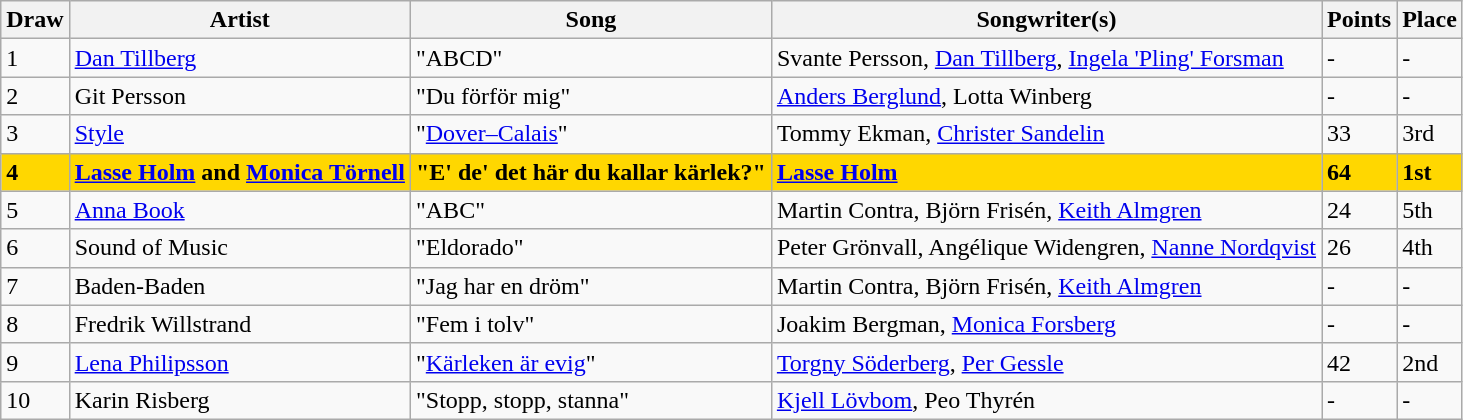<table class="sortable wikitable">
<tr>
<th>Draw</th>
<th>Artist</th>
<th>Song</th>
<th>Songwriter(s)</th>
<th>Points</th>
<th>Place</th>
</tr>
<tr --->
<td>1</td>
<td><a href='#'>Dan Tillberg</a></td>
<td>"ABCD"</td>
<td>Svante Persson, <a href='#'>Dan Tillberg</a>, <a href='#'>Ingela 'Pling' Forsman</a></td>
<td>-</td>
<td>-</td>
</tr>
<tr --->
<td>2</td>
<td>Git Persson</td>
<td>"Du förför mig"</td>
<td><a href='#'>Anders Berglund</a>, Lotta Winberg</td>
<td>-</td>
<td>-</td>
</tr>
<tr --->
<td>3</td>
<td><a href='#'>Style</a></td>
<td>"<a href='#'>Dover–Calais</a>"</td>
<td>Tommy Ekman, <a href='#'>Christer Sandelin</a></td>
<td>33</td>
<td>3rd</td>
</tr>
<tr style="font-weight:bold;background:gold;">
<td>4</td>
<td><a href='#'>Lasse Holm</a> and <a href='#'>Monica Törnell</a></td>
<td>"E' de' det här du kallar kärlek?"</td>
<td><a href='#'>Lasse Holm</a></td>
<td>64</td>
<td>1st</td>
</tr>
<tr --->
<td>5</td>
<td><a href='#'>Anna Book</a></td>
<td>"ABC"</td>
<td>Martin Contra, Björn Frisén, <a href='#'>Keith Almgren</a></td>
<td>24</td>
<td>5th</td>
</tr>
<tr --->
<td>6</td>
<td>Sound of Music</td>
<td>"Eldorado"</td>
<td>Peter Grönvall, Angélique Widengren, <a href='#'>Nanne Nordqvist</a></td>
<td>26</td>
<td>4th</td>
</tr>
<tr --->
<td>7</td>
<td>Baden-Baden</td>
<td>"Jag har en dröm"</td>
<td>Martin Contra, Björn Frisén, <a href='#'>Keith Almgren</a></td>
<td>-</td>
<td>-</td>
</tr>
<tr --->
<td>8</td>
<td>Fredrik Willstrand</td>
<td>"Fem i tolv"</td>
<td>Joakim Bergman, <a href='#'>Monica Forsberg</a></td>
<td>-</td>
<td>-</td>
</tr>
<tr --->
<td>9</td>
<td><a href='#'>Lena Philipsson</a></td>
<td>"<a href='#'>Kärleken är evig</a>"</td>
<td><a href='#'>Torgny Söderberg</a>, <a href='#'>Per Gessle</a></td>
<td>42</td>
<td>2nd</td>
</tr>
<tr --->
<td>10</td>
<td>Karin Risberg</td>
<td>"Stopp, stopp, stanna"</td>
<td><a href='#'>Kjell Lövbom</a>, Peo Thyrén</td>
<td>-</td>
<td>-</td>
</tr>
</table>
